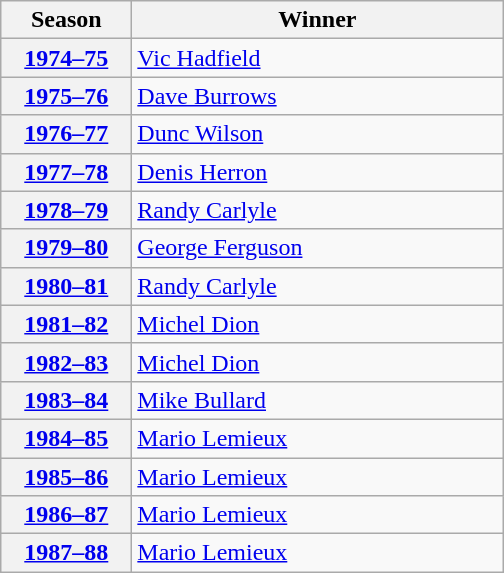<table class="wikitable">
<tr>
<th scope="col" style="width:5em">Season</th>
<th scope="col" style="width:15em">Winner</th>
</tr>
<tr>
<th scope="row"><a href='#'>1974–75</a></th>
<td><a href='#'>Vic Hadfield</a></td>
</tr>
<tr>
<th scope="row"><a href='#'>1975–76</a></th>
<td><a href='#'>Dave Burrows</a></td>
</tr>
<tr>
<th scope="row"><a href='#'>1976–77</a></th>
<td><a href='#'>Dunc Wilson</a></td>
</tr>
<tr>
<th scope="row"><a href='#'>1977–78</a></th>
<td><a href='#'>Denis Herron</a></td>
</tr>
<tr>
<th scope="row"><a href='#'>1978–79</a></th>
<td><a href='#'>Randy Carlyle</a></td>
</tr>
<tr>
<th scope="row"><a href='#'>1979–80</a></th>
<td><a href='#'>George Ferguson</a></td>
</tr>
<tr>
<th scope="row"><a href='#'>1980–81</a></th>
<td><a href='#'>Randy Carlyle</a></td>
</tr>
<tr>
<th scope="row"><a href='#'>1981–82</a></th>
<td><a href='#'>Michel Dion</a></td>
</tr>
<tr>
<th scope="row"><a href='#'>1982–83</a></th>
<td><a href='#'>Michel Dion</a></td>
</tr>
<tr>
<th scope="row"><a href='#'>1983–84</a></th>
<td><a href='#'>Mike Bullard</a></td>
</tr>
<tr>
<th scope="row"><a href='#'>1984–85</a></th>
<td><a href='#'>Mario Lemieux</a></td>
</tr>
<tr>
<th scope="row"><a href='#'>1985–86</a></th>
<td><a href='#'>Mario Lemieux</a></td>
</tr>
<tr>
<th scope="row"><a href='#'>1986–87</a></th>
<td><a href='#'>Mario Lemieux</a></td>
</tr>
<tr>
<th scope="row"><a href='#'>1987–88</a></th>
<td><a href='#'>Mario Lemieux</a></td>
</tr>
</table>
